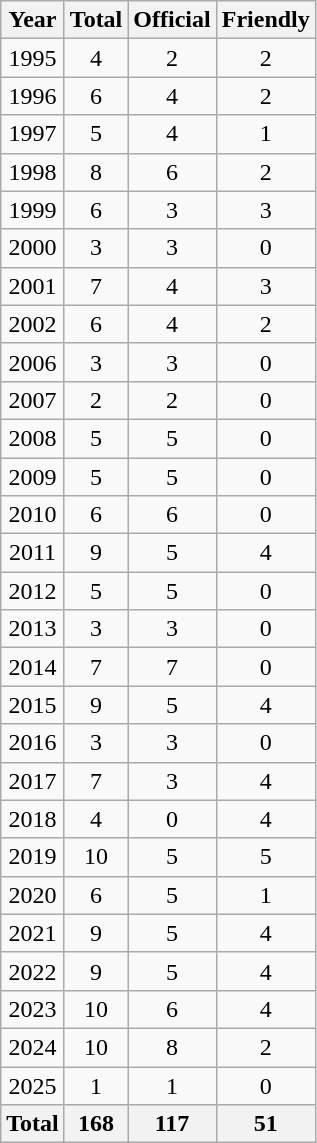<table class=wikitable>
<tr>
<th>Year</th>
<th>Total</th>
<th>Official</th>
<th>Friendly</th>
</tr>
<tr align=center>
<td>1995</td>
<td>4</td>
<td>2</td>
<td>2</td>
</tr>
<tr align=center>
<td>1996</td>
<td>6</td>
<td>4</td>
<td>2</td>
</tr>
<tr align=center>
<td>1997</td>
<td>5</td>
<td>4</td>
<td>1</td>
</tr>
<tr align=center>
<td>1998</td>
<td>8</td>
<td>6</td>
<td>2</td>
</tr>
<tr align=center>
<td>1999</td>
<td>6</td>
<td>3</td>
<td>3</td>
</tr>
<tr align=center>
<td>2000</td>
<td>3</td>
<td>3</td>
<td>0</td>
</tr>
<tr align=center>
<td>2001</td>
<td>7</td>
<td>4</td>
<td>3</td>
</tr>
<tr align=center>
<td>2002</td>
<td>6</td>
<td>4</td>
<td>2</td>
</tr>
<tr align=center>
<td>2006</td>
<td>3</td>
<td>3</td>
<td>0</td>
</tr>
<tr align=center>
<td>2007</td>
<td>2</td>
<td>2</td>
<td>0</td>
</tr>
<tr align=center>
<td>2008</td>
<td>5</td>
<td>5</td>
<td>0</td>
</tr>
<tr align=center>
<td>2009</td>
<td>5</td>
<td>5</td>
<td>0</td>
</tr>
<tr align=center>
<td>2010</td>
<td>6</td>
<td>6</td>
<td>0</td>
</tr>
<tr align=center>
<td>2011</td>
<td>9</td>
<td>5</td>
<td>4</td>
</tr>
<tr align=center>
<td>2012</td>
<td>5</td>
<td>5</td>
<td>0</td>
</tr>
<tr align=center>
<td>2013</td>
<td>3</td>
<td>3</td>
<td>0</td>
</tr>
<tr align=center>
<td>2014</td>
<td>7</td>
<td>7</td>
<td>0</td>
</tr>
<tr align=center>
<td>2015</td>
<td>9</td>
<td>5</td>
<td>4</td>
</tr>
<tr align=center>
<td>2016</td>
<td>3</td>
<td>3</td>
<td>0</td>
</tr>
<tr align=center>
<td>2017</td>
<td>7</td>
<td>3</td>
<td>4</td>
</tr>
<tr align=center>
<td>2018</td>
<td>4</td>
<td>0</td>
<td>4</td>
</tr>
<tr align=center>
<td>2019</td>
<td>10</td>
<td>5</td>
<td>5</td>
</tr>
<tr align=center>
<td>2020</td>
<td>6</td>
<td>5</td>
<td>1</td>
</tr>
<tr align=center>
<td>2021</td>
<td>9</td>
<td>5</td>
<td>4</td>
</tr>
<tr align=center>
<td>2022</td>
<td>9</td>
<td>5</td>
<td>4</td>
</tr>
<tr align=center>
<td>2023</td>
<td>10</td>
<td>6</td>
<td>4</td>
</tr>
<tr align=center>
<td>2024</td>
<td>10</td>
<td>8</td>
<td>2</td>
</tr>
<tr align=center>
<td>2025</td>
<td>1</td>
<td>1</td>
<td>0</td>
</tr>
<tr>
<th>Total</th>
<th>168</th>
<th>117</th>
<th>51</th>
</tr>
</table>
